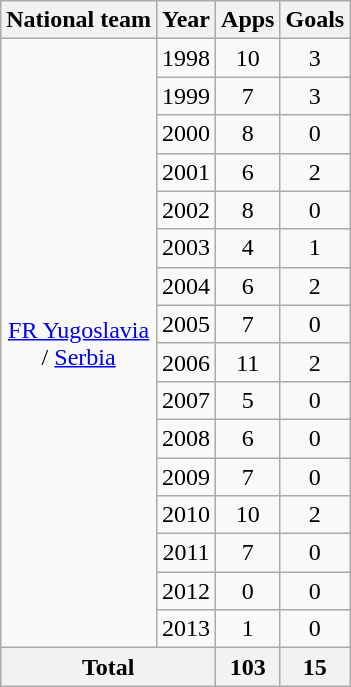<table class="wikitable" style="text-align:center">
<tr>
<th>National team</th>
<th>Year</th>
<th>Apps</th>
<th>Goals</th>
</tr>
<tr>
<td rowspan="16" style="vertical-align:center"><a href='#'>FR Yugoslavia</a><br>/ <a href='#'>Serbia</a></td>
<td>1998</td>
<td>10</td>
<td>3</td>
</tr>
<tr>
<td>1999</td>
<td>7</td>
<td>3</td>
</tr>
<tr>
<td>2000</td>
<td>8</td>
<td>0</td>
</tr>
<tr>
<td>2001</td>
<td>6</td>
<td>2</td>
</tr>
<tr>
<td>2002</td>
<td>8</td>
<td>0</td>
</tr>
<tr>
<td>2003</td>
<td>4</td>
<td>1</td>
</tr>
<tr>
<td>2004</td>
<td>6</td>
<td>2</td>
</tr>
<tr>
<td>2005</td>
<td>7</td>
<td>0</td>
</tr>
<tr>
<td>2006</td>
<td>11</td>
<td>2</td>
</tr>
<tr>
<td>2007</td>
<td>5</td>
<td>0</td>
</tr>
<tr>
<td>2008</td>
<td>6</td>
<td>0</td>
</tr>
<tr>
<td>2009</td>
<td>7</td>
<td>0</td>
</tr>
<tr>
<td>2010</td>
<td>10</td>
<td>2</td>
</tr>
<tr>
<td>2011</td>
<td>7</td>
<td>0</td>
</tr>
<tr>
<td>2012</td>
<td>0</td>
<td>0</td>
</tr>
<tr>
<td>2013</td>
<td>1</td>
<td>0</td>
</tr>
<tr>
<th colspan="2">Total</th>
<th>103</th>
<th>15</th>
</tr>
</table>
